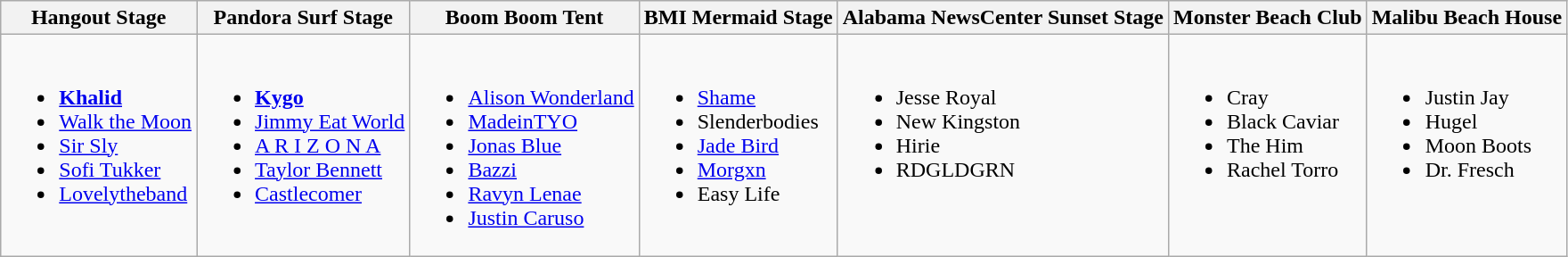<table class="wikitable">
<tr>
<th>Hangout Stage</th>
<th>Pandora Surf Stage</th>
<th>Boom Boom Tent</th>
<th>BMI Mermaid Stage</th>
<th>Alabama NewsCenter Sunset Stage</th>
<th>Monster Beach Club</th>
<th>Malibu Beach House</th>
</tr>
<tr valign="top">
<td><br><ul><li><strong><a href='#'>Khalid</a></strong></li><li><a href='#'>Walk the Moon</a></li><li><a href='#'>Sir Sly</a></li><li><a href='#'>Sofi Tukker</a></li><li><a href='#'>Lovelytheband</a></li></ul></td>
<td><br><ul><li><strong><a href='#'>Kygo</a></strong></li><li><a href='#'>Jimmy Eat World</a></li><li><a href='#'>A R I Z O N A</a></li><li><a href='#'>Taylor Bennett</a></li><li><a href='#'>Castlecomer</a></li></ul></td>
<td><br><ul><li><a href='#'>Alison Wonderland</a></li><li><a href='#'>MadeinTYO</a></li><li><a href='#'>Jonas Blue</a></li><li><a href='#'>Bazzi</a></li><li><a href='#'>Ravyn Lenae</a></li><li><a href='#'>Justin Caruso</a></li></ul></td>
<td><br><ul><li><a href='#'>Shame</a></li><li>Slenderbodies</li><li><a href='#'>Jade Bird</a></li><li><a href='#'>Morgxn</a></li><li>Easy Life</li></ul></td>
<td><br><ul><li>Jesse Royal</li><li>New Kingston</li><li>Hirie</li><li>RDGLDGRN</li></ul></td>
<td><br><ul><li>Cray</li><li>Black Caviar</li><li>The Him</li><li>Rachel Torro</li></ul></td>
<td><br><ul><li>Justin Jay</li><li>Hugel</li><li>Moon Boots</li><li>Dr. Fresch</li></ul></td>
</tr>
</table>
